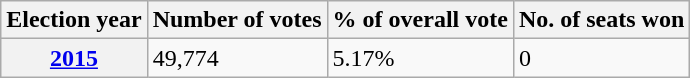<table class="wikitable">
<tr>
<th>Election year</th>
<th>Number of votes</th>
<th>% of overall vote</th>
<th>No. of seats won</th>
</tr>
<tr>
<th><a href='#'>2015</a></th>
<td>49,774</td>
<td>5.17%</td>
<td>0</td>
</tr>
</table>
